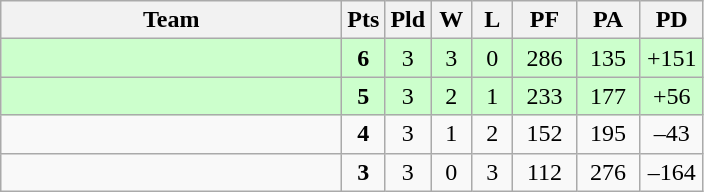<table class=wikitable style="text-align:center">
<tr>
<th width=220>Team</th>
<th width=20>Pts</th>
<th width=20>Pld</th>
<th width=20>W</th>
<th width=20>L</th>
<th width=35>PF</th>
<th width=35>PA</th>
<th width=35>PD</th>
</tr>
<tr bgcolor=#ccffcc>
<td align=left></td>
<td><strong>6</strong></td>
<td>3</td>
<td>3</td>
<td>0</td>
<td>286</td>
<td>135</td>
<td>+151</td>
</tr>
<tr bgcolor=#ccffcc>
<td align=left></td>
<td><strong>5</strong></td>
<td>3</td>
<td>2</td>
<td>1</td>
<td>233</td>
<td>177</td>
<td>+56</td>
</tr>
<tr>
<td align=left></td>
<td><strong>4</strong></td>
<td>3</td>
<td>1</td>
<td>2</td>
<td>152</td>
<td>195</td>
<td>–43</td>
</tr>
<tr>
<td align=left></td>
<td><strong>3</strong></td>
<td>3</td>
<td>0</td>
<td>3</td>
<td>112</td>
<td>276</td>
<td>–164</td>
</tr>
</table>
